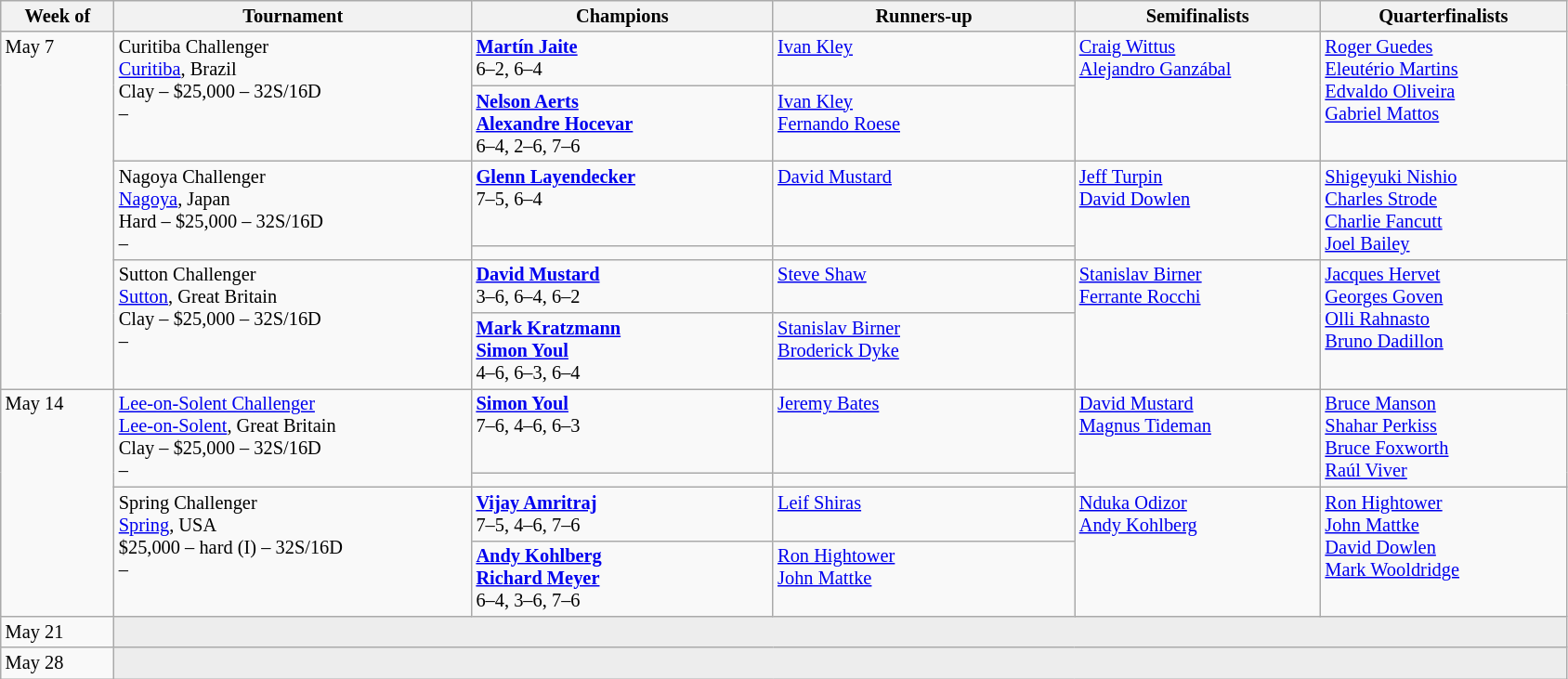<table class="wikitable" style="font-size:85%;">
<tr>
<th width="75">Week of</th>
<th width="250">Tournament</th>
<th width="210">Champions</th>
<th width="210">Runners-up</th>
<th width="170">Semifinalists</th>
<th width="170">Quarterfinalists</th>
</tr>
<tr valign="top">
<td rowspan="6">May 7</td>
<td rowspan="2">Curitiba Challenger<br> <a href='#'>Curitiba</a>, Brazil<br>Clay – $25,000 – 32S/16D<br>  – </td>
<td> <strong><a href='#'>Martín Jaite</a></strong> <br>6–2, 6–4</td>
<td> <a href='#'>Ivan Kley</a></td>
<td rowspan="2"> <a href='#'>Craig Wittus</a> <br>  <a href='#'>Alejandro Ganzábal</a></td>
<td rowspan="2"> <a href='#'>Roger Guedes</a> <br> <a href='#'>Eleutério Martins</a> <br> <a href='#'>Edvaldo Oliveira</a> <br>  <a href='#'>Gabriel Mattos</a></td>
</tr>
<tr valign="top">
<td> <strong><a href='#'>Nelson Aerts</a></strong> <br> <strong><a href='#'>Alexandre Hocevar</a></strong><br>6–4, 2–6, 7–6</td>
<td> <a href='#'>Ivan Kley</a> <br>  <a href='#'>Fernando Roese</a></td>
</tr>
<tr valign="top">
<td rowspan="2">Nagoya Challenger<br> <a href='#'>Nagoya</a>, Japan<br>Hard – $25,000 – 32S/16D<br>  – </td>
<td> <strong><a href='#'>Glenn Layendecker</a></strong> <br>7–5, 6–4</td>
<td> <a href='#'>David Mustard</a></td>
<td rowspan="2"> <a href='#'>Jeff Turpin</a> <br>  <a href='#'>David Dowlen</a></td>
<td rowspan="2"> <a href='#'>Shigeyuki Nishio</a> <br> <a href='#'>Charles Strode</a> <br> <a href='#'>Charlie Fancutt</a> <br>  <a href='#'>Joel Bailey</a></td>
</tr>
<tr valign="top">
<td></td>
<td></td>
</tr>
<tr valign="top">
<td rowspan="2">Sutton Challenger<br> <a href='#'>Sutton</a>, Great Britain<br>Clay – $25,000 – 32S/16D<br>  – </td>
<td> <strong><a href='#'>David Mustard</a></strong> <br>3–6, 6–4, 6–2</td>
<td> <a href='#'>Steve Shaw</a></td>
<td rowspan="2"> <a href='#'>Stanislav Birner</a> <br>  <a href='#'>Ferrante Rocchi</a></td>
<td rowspan="2"> <a href='#'>Jacques Hervet</a> <br> <a href='#'>Georges Goven</a> <br> <a href='#'>Olli Rahnasto</a> <br>  <a href='#'>Bruno Dadillon</a></td>
</tr>
<tr valign="top">
<td> <strong><a href='#'>Mark Kratzmann</a></strong> <br> <strong><a href='#'>Simon Youl</a></strong><br>4–6, 6–3, 6–4</td>
<td> <a href='#'>Stanislav Birner</a> <br>  <a href='#'>Broderick Dyke</a></td>
</tr>
<tr valign="top">
<td rowspan="4">May 14</td>
<td rowspan="2"><a href='#'>Lee-on-Solent Challenger</a><br> <a href='#'>Lee-on-Solent</a>, Great Britain<br>Clay – $25,000 – 32S/16D<br>  – </td>
<td> <strong><a href='#'>Simon Youl</a></strong> <br>7–6, 4–6, 6–3</td>
<td> <a href='#'>Jeremy Bates</a></td>
<td rowspan="2"> <a href='#'>David Mustard</a> <br>  <a href='#'>Magnus Tideman</a></td>
<td rowspan="2"> <a href='#'>Bruce Manson</a> <br> <a href='#'>Shahar Perkiss</a> <br> <a href='#'>Bruce Foxworth</a> <br>  <a href='#'>Raúl Viver</a></td>
</tr>
<tr valign="top">
<td></td>
<td></td>
</tr>
<tr valign="top">
<td rowspan="2">Spring Challenger<br> <a href='#'>Spring</a>, USA<br>$25,000 – hard (I) – 32S/16D<br>  – </td>
<td> <strong><a href='#'>Vijay Amritraj</a></strong> <br>7–5, 4–6, 7–6</td>
<td> <a href='#'>Leif Shiras</a></td>
<td rowspan="2"> <a href='#'>Nduka Odizor</a> <br>  <a href='#'>Andy Kohlberg</a></td>
<td rowspan="2"> <a href='#'>Ron Hightower</a> <br> <a href='#'>John Mattke</a> <br> <a href='#'>David Dowlen</a> <br>  <a href='#'>Mark Wooldridge</a></td>
</tr>
<tr valign="top">
<td> <strong><a href='#'>Andy Kohlberg</a></strong> <br> <strong><a href='#'>Richard Meyer</a></strong><br>6–4, 3–6, 7–6</td>
<td> <a href='#'>Ron Hightower</a> <br>  <a href='#'>John Mattke</a></td>
</tr>
<tr valign="top">
<td rowspan="1">May 21</td>
<td colspan="5" bgcolor="#ededed"></td>
</tr>
<tr valign="top">
<td rowspan="1">May 28</td>
<td colspan="5" bgcolor="#ededed"></td>
</tr>
</table>
